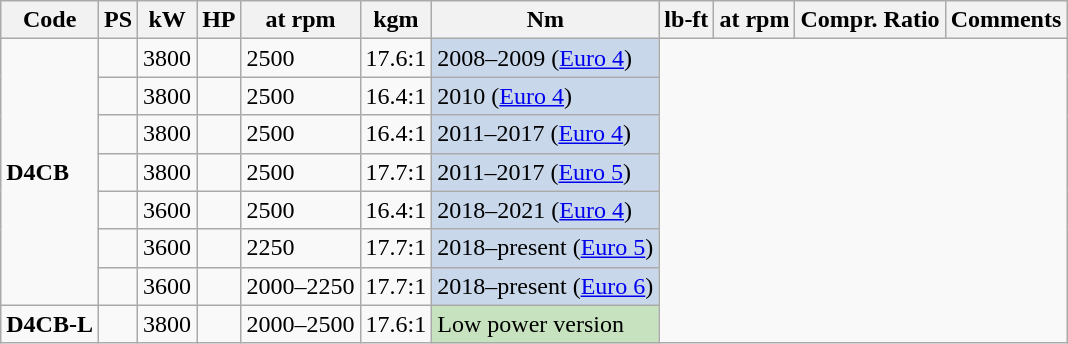<table class="wikitable">
<tr>
<th>Code</th>
<th>PS</th>
<th>kW</th>
<th>HP</th>
<th>at rpm</th>
<th>kgm</th>
<th>Nm</th>
<th>lb-ft</th>
<th>at rpm</th>
<th>Compr. Ratio</th>
<th>Comments</th>
</tr>
<tr>
<td rowspan="7"><strong>D4CB</strong></td>
<td></td>
<td>3800</td>
<td></td>
<td>2500</td>
<td>17.6:1</td>
<td style="background-color:#C8D7EA">2008–2009 (<a href='#'>Euro 4</a>)</td>
</tr>
<tr>
<td></td>
<td>3800</td>
<td></td>
<td>2500</td>
<td>16.4:1</td>
<td style="background-color:#C8D7EA">2010 (<a href='#'>Euro 4</a>)</td>
</tr>
<tr>
<td></td>
<td>3800</td>
<td></td>
<td>2500</td>
<td>16.4:1</td>
<td style="background-color:#C8D7EA">2011–2017 (<a href='#'>Euro 4</a>)</td>
</tr>
<tr>
<td></td>
<td>3800</td>
<td></td>
<td>2500</td>
<td>17.7:1</td>
<td style="background-color:#C8D7EA">2011–2017 (<a href='#'>Euro 5</a>)</td>
</tr>
<tr>
<td></td>
<td>3600</td>
<td></td>
<td>2500</td>
<td>16.4:1</td>
<td style="background-color:#C8D7EA">2018–2021 (<a href='#'>Euro 4</a>)</td>
</tr>
<tr>
<td></td>
<td>3600</td>
<td></td>
<td>2250</td>
<td>17.7:1</td>
<td style="background-color:#C8D7EA">2018–present (<a href='#'>Euro 5</a>)</td>
</tr>
<tr>
<td></td>
<td>3600</td>
<td></td>
<td>2000–2250</td>
<td>17.7:1</td>
<td style="background-color:#C8D7EA">2018–present (<a href='#'>Euro 6</a>)</td>
</tr>
<tr>
<td><strong>D4CB-L</strong></td>
<td></td>
<td>3800</td>
<td></td>
<td>2000–2500</td>
<td rowspan="2">17.6:1</td>
<td style="background-color:#C6E2BE">Low power version</td>
</tr>
</table>
